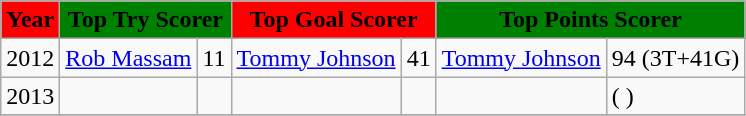<table class="wikitable sortable">
<tr>
<th style="background-color: red;"><span>Year</span></th>
<th colspan="2" style="background-color: green;"><span>Top Try Scorer</span></th>
<th colspan="2" style="background-color: red;"><span>Top Goal Scorer</span></th>
<th colspan="2" style="background-color: green;"><span>Top Points Scorer</span></th>
</tr>
<tr>
<td>2012</td>
<td><a href='#'>Rob Massam</a></td>
<td>11</td>
<td><a href='#'>Tommy Johnson</a></td>
<td>41</td>
<td><a href='#'>Tommy Johnson</a></td>
<td>94 (3T+41G)</td>
</tr>
<tr>
<td>2013</td>
<td></td>
<td></td>
<td></td>
<td></td>
<td></td>
<td>( )</td>
</tr>
<tr>
</tr>
</table>
